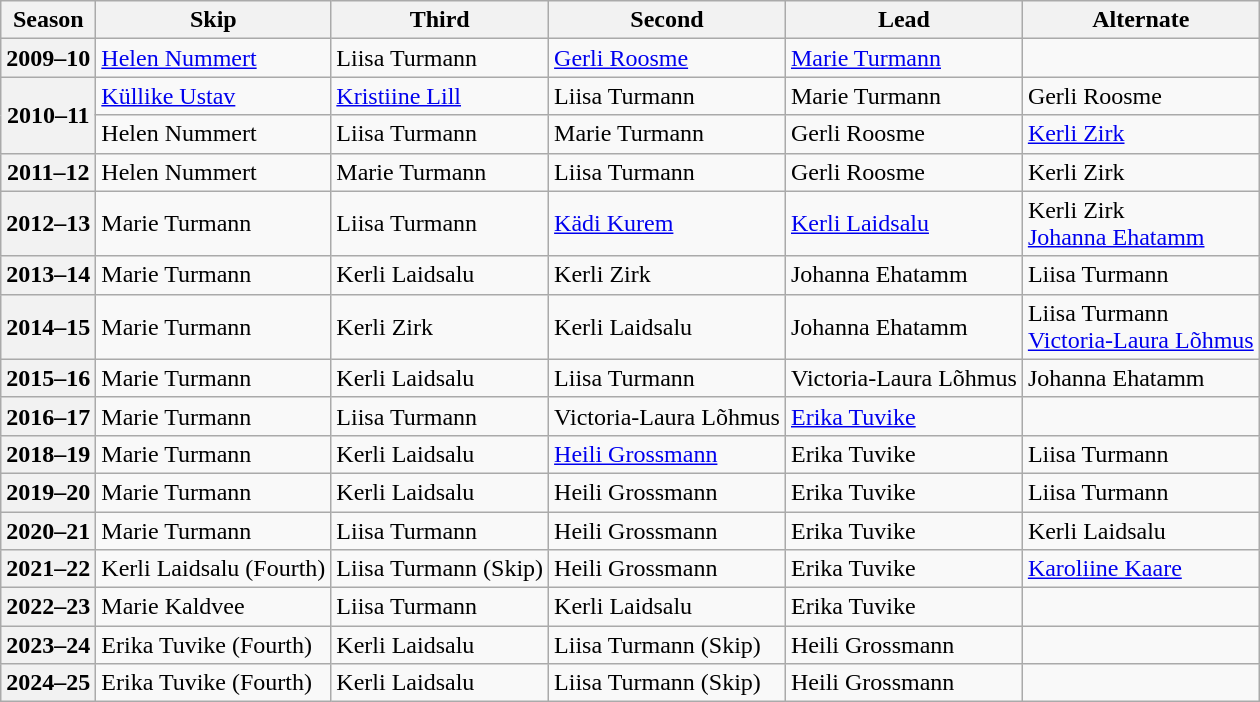<table class="wikitable">
<tr>
<th scope="col">Season</th>
<th scope="col">Skip</th>
<th scope="col">Third</th>
<th scope="col">Second</th>
<th scope="col">Lead</th>
<th scope="col">Alternate</th>
</tr>
<tr>
<th scope="row">2009–10</th>
<td><a href='#'>Helen Nummert</a></td>
<td>Liisa Turmann</td>
<td><a href='#'>Gerli Roosme</a></td>
<td><a href='#'>Marie Turmann</a></td>
<td></td>
</tr>
<tr>
<th scope="row" rowspan=2>2010–11</th>
<td><a href='#'>Küllike Ustav</a></td>
<td><a href='#'>Kristiine Lill</a></td>
<td>Liisa Turmann</td>
<td>Marie Turmann</td>
<td>Gerli Roosme</td>
</tr>
<tr>
<td>Helen Nummert</td>
<td>Liisa Turmann</td>
<td>Marie Turmann</td>
<td>Gerli Roosme</td>
<td><a href='#'>Kerli Zirk</a></td>
</tr>
<tr>
<th scope="row">2011–12</th>
<td>Helen Nummert</td>
<td>Marie Turmann</td>
<td>Liisa Turmann</td>
<td>Gerli Roosme</td>
<td>Kerli Zirk</td>
</tr>
<tr>
<th scope="row">2012–13</th>
<td>Marie Turmann</td>
<td>Liisa Turmann</td>
<td><a href='#'>Kädi Kurem</a></td>
<td><a href='#'>Kerli Laidsalu</a></td>
<td>Kerli Zirk <br> <a href='#'>Johanna Ehatamm</a></td>
</tr>
<tr>
<th scope="row">2013–14</th>
<td>Marie Turmann</td>
<td>Kerli Laidsalu</td>
<td>Kerli Zirk</td>
<td>Johanna Ehatamm</td>
<td>Liisa Turmann</td>
</tr>
<tr>
<th scope="row">2014–15</th>
<td>Marie Turmann</td>
<td>Kerli Zirk</td>
<td>Kerli Laidsalu</td>
<td>Johanna Ehatamm</td>
<td>Liisa Turmann <br> <a href='#'>Victoria-Laura Lõhmus</a></td>
</tr>
<tr>
<th scope="row">2015–16</th>
<td>Marie Turmann</td>
<td>Kerli Laidsalu</td>
<td>Liisa Turmann</td>
<td>Victoria-Laura Lõhmus</td>
<td>Johanna Ehatamm</td>
</tr>
<tr>
<th scope="row">2016–17</th>
<td>Marie Turmann</td>
<td>Liisa Turmann</td>
<td>Victoria-Laura Lõhmus</td>
<td><a href='#'>Erika Tuvike</a></td>
<td></td>
</tr>
<tr>
<th scope="row">2018–19</th>
<td>Marie Turmann</td>
<td>Kerli Laidsalu</td>
<td><a href='#'>Heili Grossmann</a></td>
<td>Erika Tuvike</td>
<td>Liisa Turmann</td>
</tr>
<tr>
<th scope="row">2019–20</th>
<td>Marie Turmann</td>
<td>Kerli Laidsalu</td>
<td>Heili Grossmann</td>
<td>Erika Tuvike</td>
<td>Liisa Turmann</td>
</tr>
<tr>
<th scope="row">2020–21</th>
<td>Marie Turmann</td>
<td>Liisa Turmann</td>
<td>Heili Grossmann</td>
<td>Erika Tuvike</td>
<td>Kerli Laidsalu</td>
</tr>
<tr>
<th scope="row">2021–22</th>
<td>Kerli Laidsalu (Fourth)</td>
<td>Liisa Turmann (Skip)</td>
<td>Heili Grossmann</td>
<td>Erika Tuvike</td>
<td><a href='#'>Karoliine Kaare</a></td>
</tr>
<tr>
<th scope="row">2022–23</th>
<td>Marie Kaldvee</td>
<td>Liisa Turmann</td>
<td>Kerli Laidsalu</td>
<td>Erika Tuvike</td>
<td></td>
</tr>
<tr>
<th scope="row">2023–24</th>
<td>Erika Tuvike (Fourth)</td>
<td>Kerli Laidsalu</td>
<td>Liisa Turmann (Skip)</td>
<td>Heili Grossmann</td>
<td></td>
</tr>
<tr>
<th scope="row">2024–25</th>
<td>Erika Tuvike (Fourth)</td>
<td>Kerli Laidsalu</td>
<td>Liisa Turmann (Skip)</td>
<td>Heili Grossmann</td>
<td></td>
</tr>
</table>
